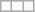<table class="wikitable letters-table letters-violet letters-lo letters-right">
<tr>
<td></td>
<td></td>
<td></td>
</tr>
</table>
